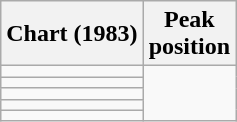<table class="wikitable sortable">
<tr>
<th>Chart (1983)</th>
<th>Peak<br> position</th>
</tr>
<tr>
<td></td>
</tr>
<tr>
<td></td>
</tr>
<tr>
<td></td>
</tr>
<tr>
<td></td>
</tr>
<tr>
<td></td>
</tr>
</table>
